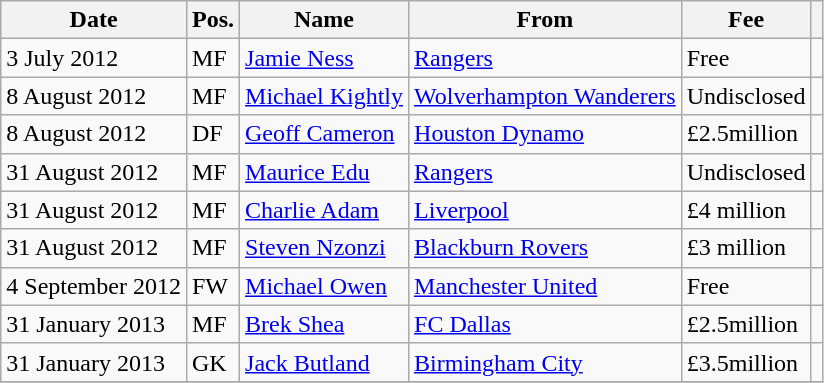<table class="wikitable">
<tr>
<th>Date</th>
<th>Pos.</th>
<th>Name</th>
<th>From</th>
<th>Fee</th>
<th></th>
</tr>
<tr>
<td>3 July 2012</td>
<td>MF</td>
<td> <a href='#'>Jamie Ness</a></td>
<td> <a href='#'>Rangers</a></td>
<td>Free</td>
<td></td>
</tr>
<tr>
<td>8 August 2012</td>
<td>MF</td>
<td> <a href='#'>Michael Kightly</a></td>
<td> <a href='#'>Wolverhampton Wanderers</a></td>
<td>Undisclosed</td>
<td></td>
</tr>
<tr>
<td>8 August 2012</td>
<td>DF</td>
<td> <a href='#'>Geoff Cameron</a></td>
<td> <a href='#'>Houston Dynamo</a></td>
<td>£2.5million</td>
<td></td>
</tr>
<tr>
<td>31 August 2012</td>
<td>MF</td>
<td> <a href='#'>Maurice Edu</a></td>
<td> <a href='#'>Rangers</a></td>
<td>Undisclosed</td>
<td></td>
</tr>
<tr>
<td>31 August 2012</td>
<td>MF</td>
<td> <a href='#'>Charlie Adam</a></td>
<td> <a href='#'>Liverpool</a></td>
<td>£4 million</td>
<td></td>
</tr>
<tr>
<td>31 August 2012</td>
<td>MF</td>
<td> <a href='#'>Steven Nzonzi</a></td>
<td> <a href='#'>Blackburn Rovers</a></td>
<td>£3 million</td>
<td></td>
</tr>
<tr>
<td>4 September 2012</td>
<td>FW</td>
<td> <a href='#'>Michael Owen</a></td>
<td> <a href='#'>Manchester United</a></td>
<td>Free</td>
<td></td>
</tr>
<tr>
<td>31 January 2013</td>
<td>MF</td>
<td> <a href='#'>Brek Shea</a></td>
<td> <a href='#'>FC Dallas</a></td>
<td>£2.5million</td>
<td></td>
</tr>
<tr>
<td>31 January 2013</td>
<td>GK</td>
<td> <a href='#'>Jack Butland</a></td>
<td> <a href='#'>Birmingham City</a></td>
<td>£3.5million</td>
<td></td>
</tr>
<tr>
</tr>
</table>
